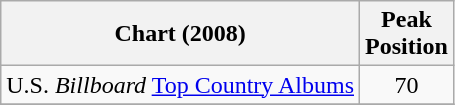<table class="wikitable">
<tr>
<th>Chart (2008)</th>
<th>Peak<br>Position</th>
</tr>
<tr>
<td>U.S. <em>Billboard</em> <a href='#'>Top Country Albums</a></td>
<td align="center">70</td>
</tr>
<tr>
</tr>
</table>
